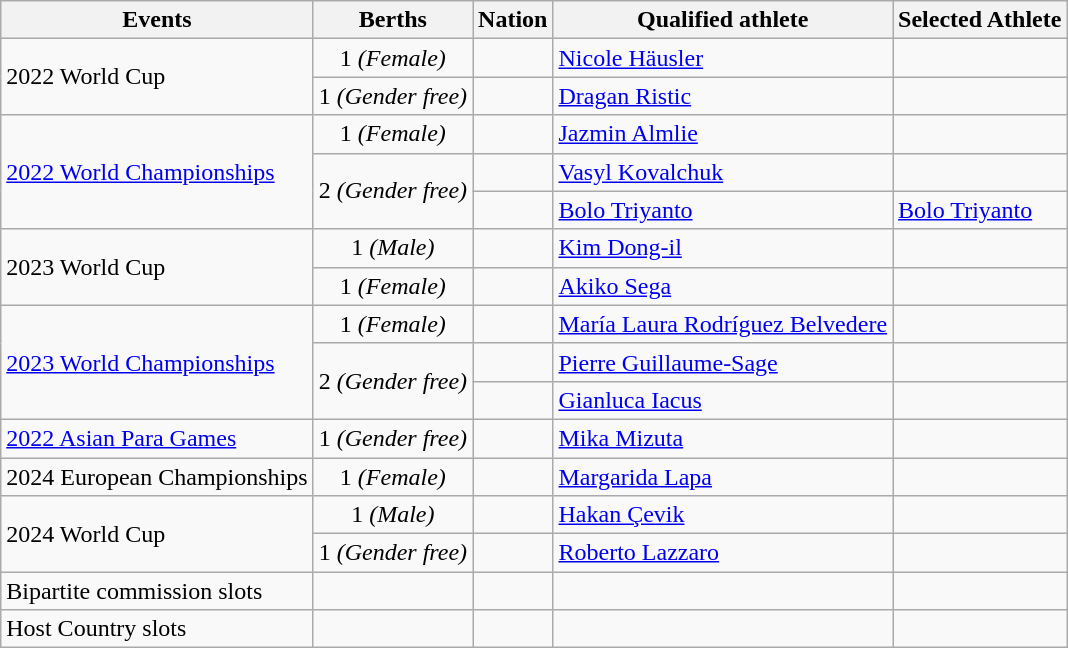<table class="wikitable">
<tr>
<th>Events</th>
<th>Berths</th>
<th>Nation</th>
<th>Qualified athlete</th>
<th>Selected Athlete</th>
</tr>
<tr>
<td rowspan="2">2022 World Cup</td>
<td align=center>1 <em>(Female)</em></td>
<td></td>
<td><a href='#'>Nicole Häusler</a></td>
<td></td>
</tr>
<tr>
<td align=center>1 <em>(Gender free)</em></td>
<td></td>
<td><a href='#'>Dragan Ristic</a></td>
<td></td>
</tr>
<tr>
<td rowspan="3"><a href='#'>2022 World Championships</a></td>
<td align=center>1 <em>(Female)</em></td>
<td></td>
<td><a href='#'>Jazmin Almlie</a></td>
<td></td>
</tr>
<tr>
<td rowspan="2" align=center>2 <em>(Gender free)</em></td>
<td></td>
<td><a href='#'>Vasyl Kovalchuk</a></td>
<td></td>
</tr>
<tr>
<td></td>
<td><a href='#'>Bolo Triyanto</a></td>
<td><a href='#'>Bolo Triyanto</a></td>
</tr>
<tr>
<td rowspan="2">2023 World Cup</td>
<td align=center>1 <em>(Male)</em></td>
<td></td>
<td><a href='#'>Kim Dong-il</a></td>
<td></td>
</tr>
<tr>
<td align=center>1 <em>(Female)</em></td>
<td></td>
<td><a href='#'>Akiko Sega</a></td>
<td></td>
</tr>
<tr>
<td rowspan="3"><a href='#'>2023 World Championships</a></td>
<td align=center>1 <em>(Female)</em></td>
<td></td>
<td><a href='#'>María Laura Rodríguez Belvedere</a></td>
<td></td>
</tr>
<tr>
<td rowspan="2" align=center>2 <em>(Gender free)</em></td>
<td></td>
<td><a href='#'>Pierre Guillaume-Sage</a></td>
<td></td>
</tr>
<tr>
<td></td>
<td><a href='#'>Gianluca Iacus</a></td>
<td></td>
</tr>
<tr>
<td><a href='#'>2022 Asian Para Games</a></td>
<td align=center>1 <em>(Gender free)</em></td>
<td></td>
<td><a href='#'>Mika Mizuta</a></td>
<td></td>
</tr>
<tr>
<td>2024 European Championships</td>
<td align=center>1 <em>(Female)</em></td>
<td></td>
<td><a href='#'>Margarida Lapa</a></td>
<td></td>
</tr>
<tr>
<td rowspan="2">2024 World Cup</td>
<td align=center>1 <em>(Male)</em></td>
<td></td>
<td><a href='#'>Hakan Çevik</a></td>
<td></td>
</tr>
<tr>
<td align=center>1 <em>(Gender free)</em></td>
<td></td>
<td><a href='#'>Roberto Lazzaro</a></td>
<td></td>
</tr>
<tr>
<td>Bipartite commission slots</td>
<td></td>
<td></td>
<td></td>
<td></td>
</tr>
<tr>
<td>Host Country slots</td>
<td></td>
<td></td>
<td></td>
<td></td>
</tr>
</table>
